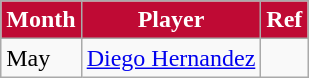<table class=wikitable>
<tr>
<th style="background-color:#BF0A34; color:#FFFFFF">Month</th>
<th style="background-color:#BF0A34; color:#FFFFFF">Player</th>
<th style="background-color:#BF0A34; color:#FFFFFF">Ref</th>
</tr>
<tr>
<td>May</td>
<td> <a href='#'> Diego Hernandez</a></td>
<td align=center></td>
</tr>
</table>
